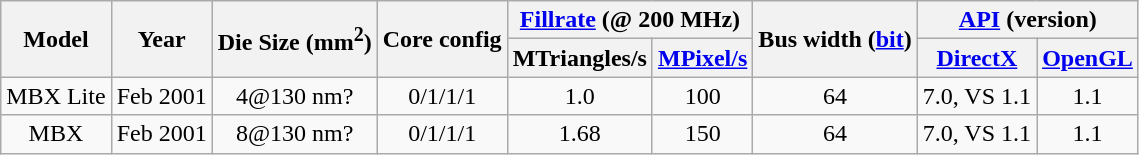<table class="wikitable" style="text-align: center;">
<tr>
<th rowspan=2>Model</th>
<th rowspan=2>Year</th>
<th rowspan=2>Die Size (mm<sup>2</sup>)</th>
<th rowspan=2>Core config</th>
<th colspan=2><a href='#'>Fillrate</a> (@ 200 MHz)</th>
<th rowspan=2>Bus width (<a href='#'>bit</a>)</th>
<th colspan=2><a href='#'>API</a> (version)</th>
</tr>
<tr>
<th>MTriangles/s</th>
<th><a href='#'>MPixel/s</a></th>
<th><a href='#'>DirectX</a></th>
<th><a href='#'>OpenGL</a></th>
</tr>
<tr>
<td>MBX Lite</td>
<td>Feb 2001</td>
<td>4@130 nm?</td>
<td>0/1/1/1</td>
<td>1.0</td>
<td>100</td>
<td>64</td>
<td>7.0, VS 1.1</td>
<td>1.1</td>
</tr>
<tr>
<td>MBX</td>
<td>Feb 2001</td>
<td>8@130 nm?</td>
<td>0/1/1/1</td>
<td>1.68</td>
<td>150</td>
<td>64</td>
<td>7.0, VS 1.1</td>
<td>1.1</td>
</tr>
</table>
